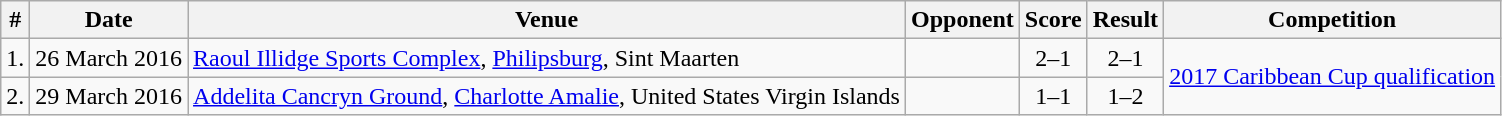<table class="wikitable sortable">
<tr>
<th>#</th>
<th>Date</th>
<th>Venue</th>
<th>Opponent</th>
<th>Score</th>
<th>Result</th>
<th>Competition</th>
</tr>
<tr>
<td>1.</td>
<td>26 March 2016</td>
<td><a href='#'>Raoul Illidge Sports Complex</a>, <a href='#'>Philipsburg</a>, Sint Maarten</td>
<td></td>
<td align=center>2–1</td>
<td style="text-align:center;">2–1</td>
<td rowspan=2 style="text-align:center;"><a href='#'>2017 Caribbean Cup qualification</a></td>
</tr>
<tr>
<td>2.</td>
<td>29 March 2016</td>
<td><a href='#'>Addelita Cancryn Ground</a>, <a href='#'>Charlotte Amalie</a>, United States Virgin Islands</td>
<td></td>
<td align=center>1–1</td>
<td style="text-align:center;">1–2</td>
</tr>
</table>
